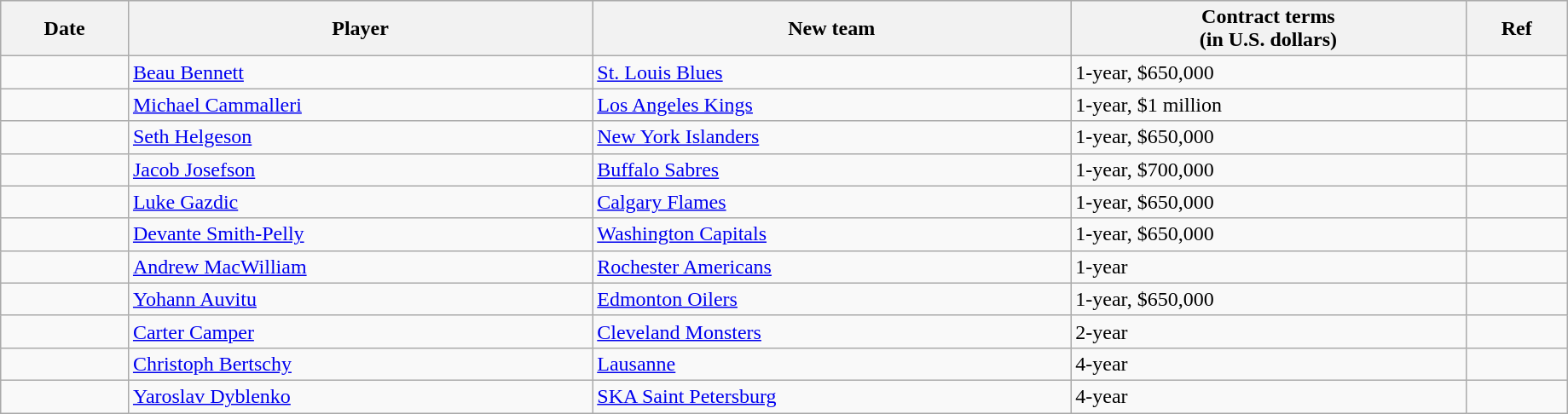<table class="wikitable" width=97%>
<tr style="background:#ddd; text-align:center;">
<th>Date</th>
<th>Player</th>
<th>New team</th>
<th>Contract terms<br>(in U.S. dollars)</th>
<th>Ref</th>
</tr>
<tr>
<td></td>
<td><a href='#'>Beau Bennett</a></td>
<td><a href='#'>St. Louis Blues</a></td>
<td>1-year, $650,000</td>
<td></td>
</tr>
<tr>
<td></td>
<td><a href='#'>Michael Cammalleri</a></td>
<td><a href='#'>Los Angeles Kings</a></td>
<td>1-year, $1 million</td>
<td></td>
</tr>
<tr>
<td></td>
<td><a href='#'>Seth Helgeson</a></td>
<td><a href='#'>New York Islanders</a></td>
<td>1-year, $650,000</td>
<td></td>
</tr>
<tr>
<td></td>
<td><a href='#'>Jacob Josefson</a></td>
<td><a href='#'>Buffalo Sabres</a></td>
<td>1-year, $700,000</td>
<td></td>
</tr>
<tr>
<td></td>
<td><a href='#'>Luke Gazdic</a></td>
<td><a href='#'>Calgary Flames</a></td>
<td>1-year, $650,000</td>
<td></td>
</tr>
<tr>
<td></td>
<td><a href='#'>Devante Smith-Pelly</a></td>
<td><a href='#'>Washington Capitals</a></td>
<td>1-year, $650,000</td>
<td></td>
</tr>
<tr>
<td></td>
<td><a href='#'>Andrew MacWilliam</a></td>
<td><a href='#'>Rochester Americans</a></td>
<td>1-year</td>
<td></td>
</tr>
<tr>
<td></td>
<td><a href='#'>Yohann Auvitu</a></td>
<td><a href='#'>Edmonton Oilers</a></td>
<td>1-year, $650,000</td>
<td></td>
</tr>
<tr>
<td></td>
<td><a href='#'>Carter Camper</a></td>
<td><a href='#'>Cleveland Monsters</a></td>
<td>2-year</td>
<td></td>
</tr>
<tr>
<td></td>
<td><a href='#'>Christoph Bertschy</a></td>
<td><a href='#'>Lausanne</a></td>
<td>4-year</td>
<td></td>
</tr>
<tr>
<td></td>
<td><a href='#'>Yaroslav Dyblenko</a></td>
<td><a href='#'>SKA Saint Petersburg</a></td>
<td>4-year</td>
<td></td>
</tr>
</table>
